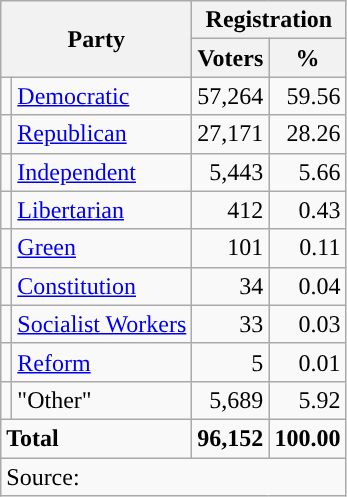<table class="wikitable">
<tr>
<th colspan="2" rowspan="2">Party</th>
<th colspan="2">Registration</th>
</tr>
<tr>
<th>Voters</th>
<th>%</th>
</tr>
<tr>
<td style="background-color:"></td>
<td><a href='#'>Democratic</a></td>
<td style="text-align:right;">57,264</td>
<td style="text-align:right;">59.56</td>
</tr>
<tr>
<td style="background-color:"></td>
<td><a href='#'>Republican</a></td>
<td style="text-align:right;">27,171</td>
<td style="text-align:right;">28.26</td>
</tr>
<tr>
<td style="background-color:"></td>
<td><a href='#'>Independent</a></td>
<td style="text-align:right;">5,443</td>
<td style="text-align:right;">5.66</td>
</tr>
<tr>
<td style="background-color:"></td>
<td><a href='#'>Libertarian</a></td>
<td style="text-align:right;">412</td>
<td style="text-align:right;">0.43</td>
</tr>
<tr>
<td style="background-color:"></td>
<td><a href='#'>Green</a></td>
<td style="text-align:right;">101</td>
<td style="text-align:right;">0.11</td>
</tr>
<tr>
<td style="background-color:"></td>
<td><a href='#'>Constitution</a></td>
<td style="text-align:right;">34</td>
<td style="text-align:right;">0.04</td>
</tr>
<tr>
<td style="background-color:"></td>
<td><a href='#'>Socialist Workers</a></td>
<td style="text-align:right;">33</td>
<td style="text-align:right;">0.03</td>
</tr>
<tr>
<td style="background-color:"></td>
<td><a href='#'>Reform</a></td>
<td style="text-align:right;">5</td>
<td style="text-align:right;">0.01</td>
</tr>
<tr>
<td></td>
<td>"Other"</td>
<td style="text-align:right;">5,689</td>
<td style="text-align:right;">5.92</td>
</tr>
<tr>
<td colspan="2"><strong>Total</strong></td>
<td style="text-align:right;"><strong>96,152</strong></td>
<td style="text-align:right;"><strong>100.00</strong></td>
</tr>
<tr>
<td colspan="4">Source: <em></em></td>
</tr>
</table>
